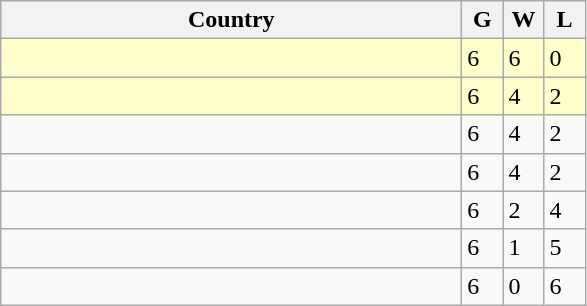<table class="wikitable">
<tr>
<th bgcolor="#efefef" width="300">Country</th>
<th bgcolor="#efefef" width="20">G</th>
<th bgcolor="#efefef" width="20">W</th>
<th bgcolor="#efefef" width="20">L</th>
</tr>
<tr bgcolor="#ffffcc">
<td></td>
<td>6</td>
<td>6</td>
<td>0</td>
</tr>
<tr bgcolor="#ffffcc">
<td></td>
<td>6</td>
<td>4</td>
<td>2</td>
</tr>
<tr>
<td></td>
<td>6</td>
<td>4</td>
<td>2</td>
</tr>
<tr>
<td></td>
<td>6</td>
<td>4</td>
<td>2</td>
</tr>
<tr>
<td></td>
<td>6</td>
<td>2</td>
<td>4</td>
</tr>
<tr>
<td></td>
<td>6</td>
<td>1</td>
<td>5</td>
</tr>
<tr>
<td></td>
<td>6</td>
<td>0</td>
<td>6</td>
</tr>
</table>
